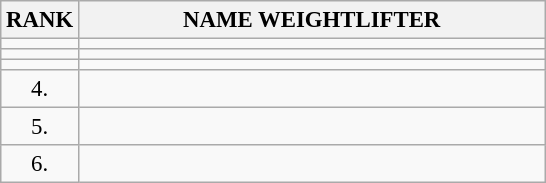<table class="wikitable" style="font-size:95%;">
<tr>
<th>RANK</th>
<th align="left" style="width: 20em">NAME WEIGHTLIFTER</th>
</tr>
<tr>
<td align="center"></td>
<td></td>
</tr>
<tr>
<td align="center"></td>
<td></td>
</tr>
<tr>
<td align="center"></td>
<td></td>
</tr>
<tr>
<td align="center">4.</td>
<td></td>
</tr>
<tr>
<td align="center">5.</td>
<td></td>
</tr>
<tr>
<td align="center">6.</td>
<td></td>
</tr>
</table>
